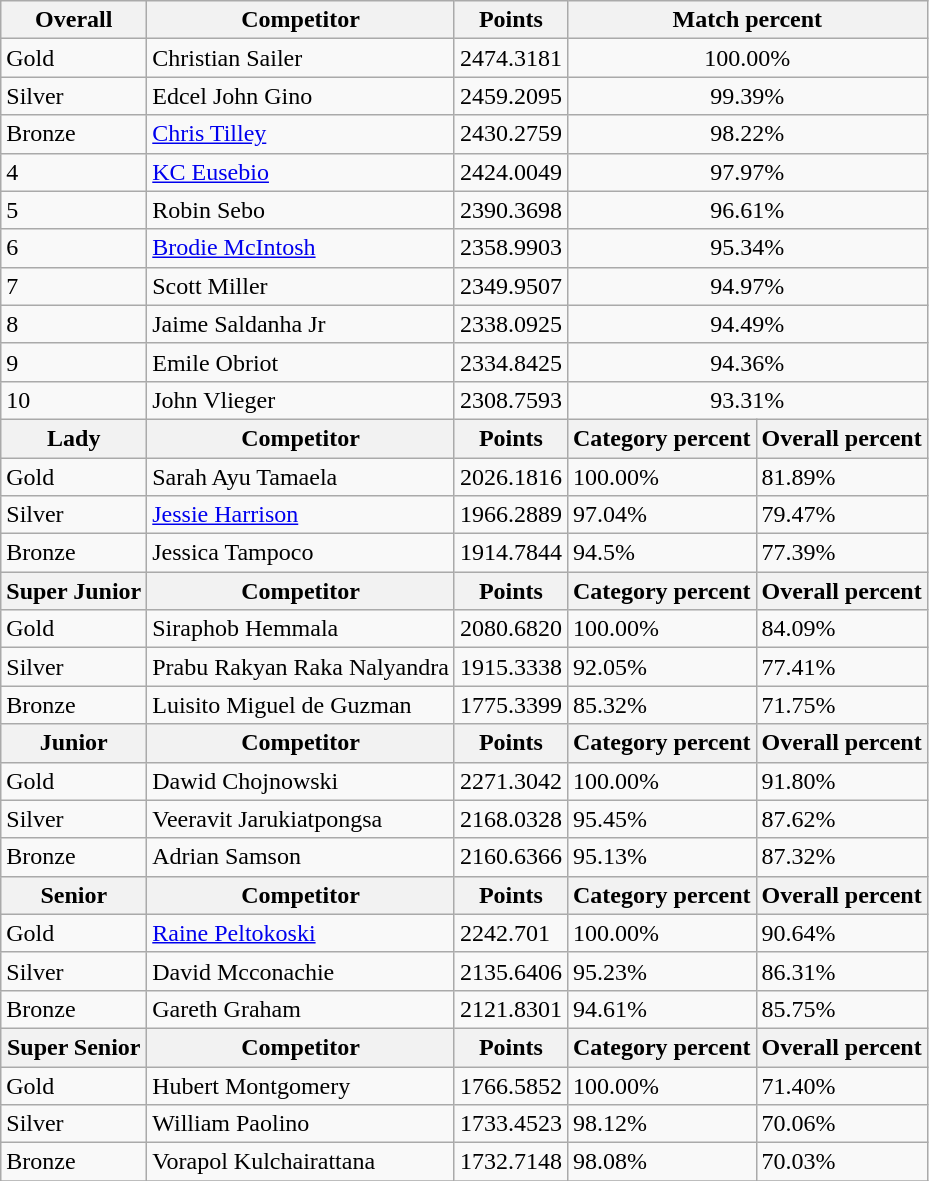<table class="wikitable sortable" style="text-align: left;">
<tr>
<th>Overall</th>
<th>Competitor</th>
<th>Points</th>
<th colspan="2">Match percent</th>
</tr>
<tr>
<td> Gold</td>
<td> Christian Sailer</td>
<td>2474.3181</td>
<td colspan="2" style="text-align: center;">100.00%</td>
</tr>
<tr>
<td> Silver</td>
<td> Edcel John Gino</td>
<td>2459.2095</td>
<td colspan="2" style="text-align: center;">99.39%</td>
</tr>
<tr>
<td> Bronze</td>
<td> <a href='#'>Chris Tilley</a></td>
<td>2430.2759</td>
<td colspan="2" style="text-align: center;">98.22%</td>
</tr>
<tr>
<td>4</td>
<td> <a href='#'>KC Eusebio</a></td>
<td>2424.0049</td>
<td colspan="2" style="text-align: center;">97.97%</td>
</tr>
<tr>
<td>5</td>
<td> Robin Sebo</td>
<td>2390.3698</td>
<td colspan="2" style="text-align: center;">96.61%</td>
</tr>
<tr>
<td>6</td>
<td> <a href='#'>Brodie McIntosh</a></td>
<td>2358.9903</td>
<td colspan="2" style="text-align: center;">95.34%</td>
</tr>
<tr>
<td>7</td>
<td> Scott Miller</td>
<td>2349.9507</td>
<td colspan="2" style="text-align: center;">94.97%</td>
</tr>
<tr>
<td>8</td>
<td> Jaime Saldanha Jr</td>
<td>2338.0925</td>
<td colspan="2" style="text-align: center;">94.49%</td>
</tr>
<tr>
<td>9</td>
<td> Emile Obriot</td>
<td>2334.8425</td>
<td colspan="2" style="text-align: center;">94.36%</td>
</tr>
<tr>
<td>10</td>
<td> John Vlieger</td>
<td>2308.7593</td>
<td colspan="2" style="text-align: center;">93.31%</td>
</tr>
<tr>
<th>Lady</th>
<th>Competitor</th>
<th>Points</th>
<th>Category percent</th>
<th>Overall percent</th>
</tr>
<tr>
<td> Gold</td>
<td> Sarah Ayu Tamaela</td>
<td>2026.1816</td>
<td>100.00%</td>
<td>81.89%</td>
</tr>
<tr>
<td> Silver</td>
<td> <a href='#'>Jessie Harrison</a></td>
<td>1966.2889</td>
<td>97.04%</td>
<td>79.47%</td>
</tr>
<tr>
<td> Bronze</td>
<td> Jessica Tampoco</td>
<td>1914.7844</td>
<td>94.5%</td>
<td>77.39%</td>
</tr>
<tr>
<th>Super Junior</th>
<th>Competitor</th>
<th>Points</th>
<th>Category percent</th>
<th>Overall percent</th>
</tr>
<tr>
<td> Gold</td>
<td> Siraphob Hemmala</td>
<td>2080.6820</td>
<td>100.00%</td>
<td>84.09%</td>
</tr>
<tr>
<td> Silver</td>
<td> Prabu Rakyan Raka Nalyandra</td>
<td>1915.3338</td>
<td>92.05%</td>
<td>77.41%</td>
</tr>
<tr>
<td> Bronze</td>
<td> Luisito Miguel de Guzman</td>
<td>1775.3399</td>
<td>85.32%</td>
<td>71.75%</td>
</tr>
<tr>
<th>Junior</th>
<th>Competitor</th>
<th>Points</th>
<th>Category percent</th>
<th>Overall percent</th>
</tr>
<tr>
<td> Gold</td>
<td> Dawid Chojnowski</td>
<td>2271.3042</td>
<td>100.00%</td>
<td>91.80%</td>
</tr>
<tr>
<td> Silver</td>
<td> Veeravit Jarukiatpongsa</td>
<td>2168.0328</td>
<td>95.45%</td>
<td>87.62%</td>
</tr>
<tr>
<td> Bronze</td>
<td> Adrian Samson</td>
<td>2160.6366</td>
<td>95.13%</td>
<td>87.32%</td>
</tr>
<tr>
<th>Senior</th>
<th>Competitor</th>
<th>Points</th>
<th>Category percent</th>
<th>Overall percent</th>
</tr>
<tr>
<td> Gold</td>
<td> <a href='#'>Raine Peltokoski</a></td>
<td>2242.701</td>
<td>100.00%</td>
<td>90.64%</td>
</tr>
<tr>
<td> Silver</td>
<td> David Mcconachie</td>
<td>2135.6406</td>
<td>95.23%</td>
<td>86.31%</td>
</tr>
<tr>
<td> Bronze</td>
<td> Gareth Graham</td>
<td>2121.8301</td>
<td>94.61%</td>
<td>85.75%</td>
</tr>
<tr>
<th>Super Senior</th>
<th>Competitor</th>
<th>Points</th>
<th>Category percent</th>
<th>Overall percent</th>
</tr>
<tr>
<td> Gold</td>
<td> Hubert Montgomery</td>
<td>1766.5852</td>
<td>100.00%</td>
<td>71.40%</td>
</tr>
<tr>
<td> Silver</td>
<td> William Paolino</td>
<td>1733.4523</td>
<td>98.12%</td>
<td>70.06%</td>
</tr>
<tr>
<td> Bronze</td>
<td> Vorapol Kulchairattana</td>
<td>1732.7148</td>
<td>98.08%</td>
<td>70.03%</td>
</tr>
<tr>
</tr>
</table>
